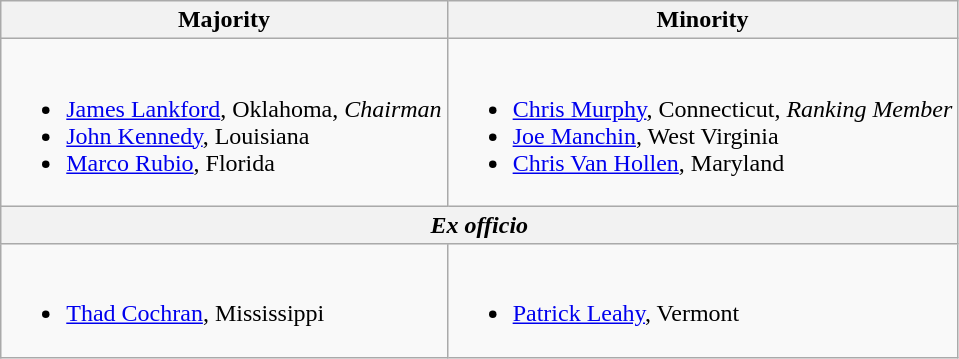<table class=wikitable>
<tr>
<th>Majority</th>
<th>Minority</th>
</tr>
<tr>
<td><br><ul><li><a href='#'>James Lankford</a>, Oklahoma, <em>Chairman</em></li><li><a href='#'>John Kennedy</a>, Louisiana</li><li><a href='#'>Marco Rubio</a>, Florida</li></ul></td>
<td><br><ul><li><a href='#'>Chris Murphy</a>, Connecticut, <em>Ranking Member</em></li><li><a href='#'>Joe Manchin</a>, West Virginia</li><li><a href='#'>Chris Van Hollen</a>, Maryland</li></ul></td>
</tr>
<tr>
<th colspan=2><em>Ex officio</em></th>
</tr>
<tr>
<td><br><ul><li><a href='#'>Thad Cochran</a>, Mississippi</li></ul></td>
<td><br><ul><li><a href='#'>Patrick Leahy</a>, Vermont</li></ul></td>
</tr>
</table>
